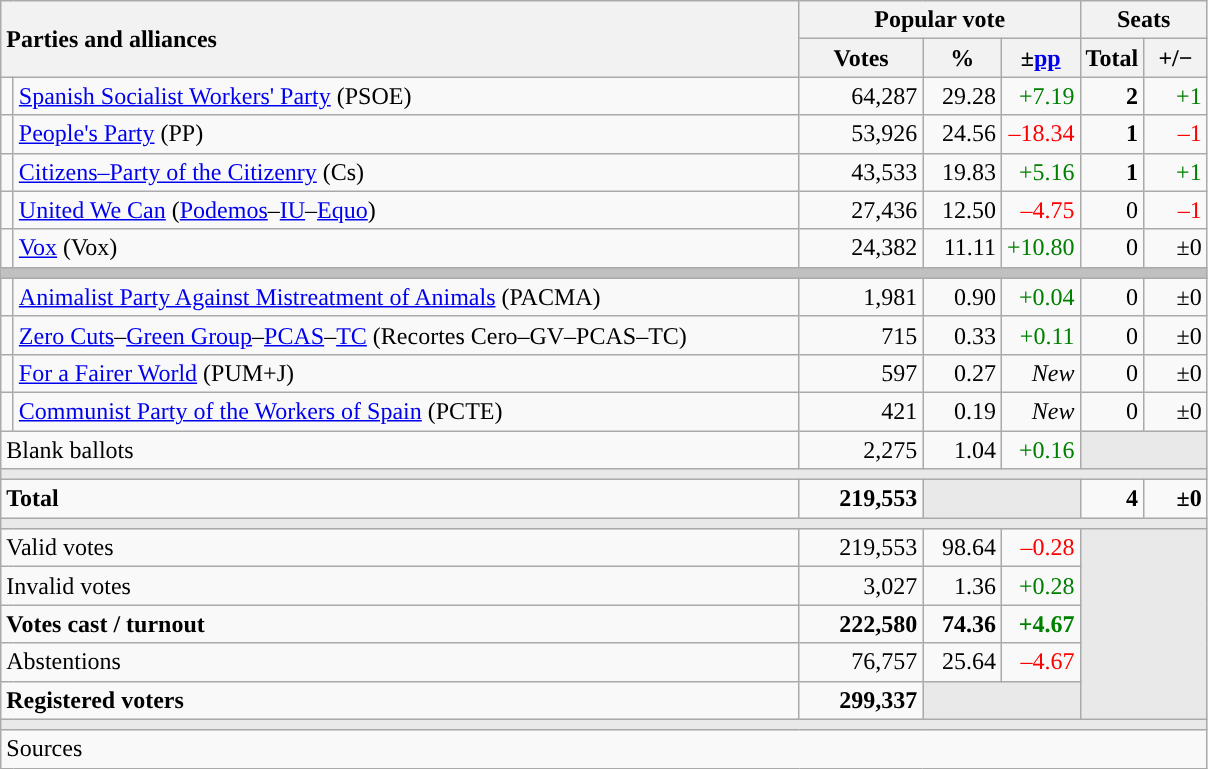<table class="wikitable" style="text-align:right;">
<tr>
<th style="text-align:left;" rowspan="2" colspan="2" width="525">Parties and alliances</th>
<th colspan="3">Popular vote</th>
<th colspan="2">Seats</th>
</tr>
<tr>
<th width="75">Votes</th>
<th width="45">%</th>
<th width="45">±<a href='#'>pp</a></th>
<th width="35">Total</th>
<th width="35">+/−</th>
</tr>
<tr>
<td width="1" style="color:inherit;background:"></td>
<td align="left"><a href='#'>Spanish Socialist Workers' Party</a> (PSOE)</td>
<td>64,287</td>
<td>29.28</td>
<td style="color:green;">+7.19</td>
<td><strong>2</strong></td>
<td style="color:green;">+1</td>
</tr>
<tr>
<td style="color:inherit;background:"></td>
<td align="left"><a href='#'>People's Party</a> (PP)</td>
<td>53,926</td>
<td>24.56</td>
<td style="color:red;">–18.34</td>
<td><strong>1</strong></td>
<td style="color:red;">–1</td>
</tr>
<tr>
<td style="color:inherit;background:"></td>
<td align="left"><a href='#'>Citizens–Party of the Citizenry</a> (Cs)</td>
<td>43,533</td>
<td>19.83</td>
<td style="color:green;">+5.16</td>
<td><strong>1</strong></td>
<td style="color:green;">+1</td>
</tr>
<tr>
<td style="color:inherit;background:"></td>
<td align="left"><a href='#'>United We Can</a> (<a href='#'>Podemos</a>–<a href='#'>IU</a>–<a href='#'>Equo</a>)</td>
<td>27,436</td>
<td>12.50</td>
<td style="color:red;">–4.75</td>
<td>0</td>
<td style="color:red;">–1</td>
</tr>
<tr>
<td style="color:inherit;background:"></td>
<td align="left"><a href='#'>Vox</a> (Vox)</td>
<td>24,382</td>
<td>11.11</td>
<td style="color:green;">+10.80</td>
<td>0</td>
<td>±0</td>
</tr>
<tr>
<td colspan="7" bgcolor="#C0C0C0"></td>
</tr>
<tr>
<td style="color:inherit;background:"></td>
<td align="left"><a href='#'>Animalist Party Against Mistreatment of Animals</a> (PACMA)</td>
<td>1,981</td>
<td>0.90</td>
<td style="color:green;">+0.04</td>
<td>0</td>
<td>±0</td>
</tr>
<tr>
<td style="color:inherit;background:"></td>
<td align="left"><a href='#'>Zero Cuts</a>–<a href='#'>Green Group</a>–<a href='#'>PCAS</a>–<a href='#'>TC</a> (Recortes Cero–GV–PCAS–TC)</td>
<td>715</td>
<td>0.33</td>
<td style="color:green;">+0.11</td>
<td>0</td>
<td>±0</td>
</tr>
<tr>
<td style="color:inherit;background:"></td>
<td align="left"><a href='#'>For a Fairer World</a> (PUM+J)</td>
<td>597</td>
<td>0.27</td>
<td><em>New</em></td>
<td>0</td>
<td>±0</td>
</tr>
<tr>
<td style="color:inherit;background:"></td>
<td align="left"><a href='#'>Communist Party of the Workers of Spain</a> (PCTE)</td>
<td>421</td>
<td>0.19</td>
<td><em>New</em></td>
<td>0</td>
<td>±0</td>
</tr>
<tr>
<td align="left" colspan="2">Blank ballots</td>
<td>2,275</td>
<td>1.04</td>
<td style="color:green;">+0.16</td>
<td bgcolor="#E9E9E9" colspan="2"></td>
</tr>
<tr>
<td colspan="7" bgcolor="#E9E9E9"></td>
</tr>
<tr style="font-weight:bold;">
<td align="left" colspan="2">Total</td>
<td>219,553</td>
<td bgcolor="#E9E9E9" colspan="2"></td>
<td>4</td>
<td>±0</td>
</tr>
<tr>
<td colspan="7" bgcolor="#E9E9E9"></td>
</tr>
<tr>
<td align="left" colspan="2">Valid votes</td>
<td>219,553</td>
<td>98.64</td>
<td style="color:red;">–0.28</td>
<td bgcolor="#E9E9E9" colspan="2" rowspan="5"></td>
</tr>
<tr>
<td align="left" colspan="2">Invalid votes</td>
<td>3,027</td>
<td>1.36</td>
<td style="color:green;">+0.28</td>
</tr>
<tr style="font-weight:bold;">
<td align="left" colspan="2">Votes cast / turnout</td>
<td>222,580</td>
<td>74.36</td>
<td style="color:green;">+4.67</td>
</tr>
<tr>
<td align="left" colspan="2">Abstentions</td>
<td>76,757</td>
<td>25.64</td>
<td style="color:red;">–4.67</td>
</tr>
<tr style="font-weight:bold;">
<td align="left" colspan="2">Registered voters</td>
<td>299,337</td>
<td bgcolor="#E9E9E9" colspan="2"></td>
</tr>
<tr>
<td colspan="7" bgcolor="#E9E9E9"></td>
</tr>
<tr>
<td align="left" colspan="7">Sources</td>
</tr>
</table>
